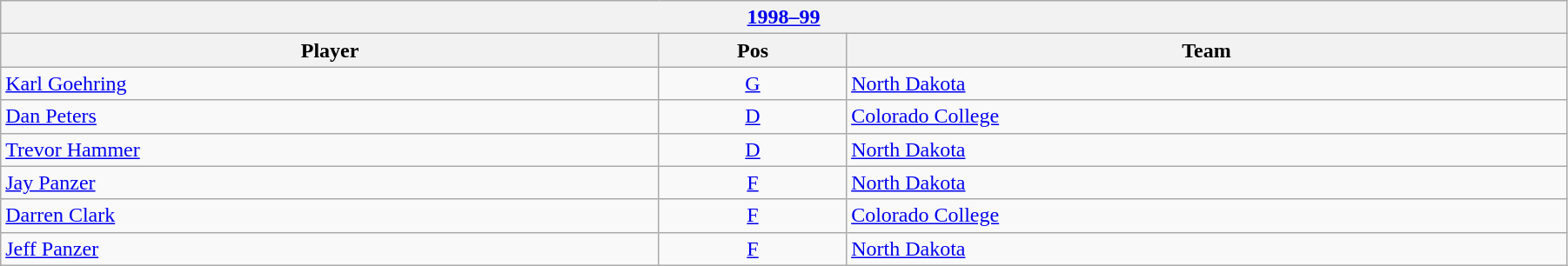<table class="wikitable" width=95%>
<tr>
<th colspan=3><a href='#'>1998–99</a></th>
</tr>
<tr>
<th>Player</th>
<th>Pos</th>
<th>Team</th>
</tr>
<tr>
<td><a href='#'>Karl Goehring</a></td>
<td align=center><a href='#'>G</a></td>
<td><a href='#'>North Dakota</a></td>
</tr>
<tr>
<td><a href='#'>Dan Peters</a></td>
<td align=center><a href='#'>D</a></td>
<td><a href='#'>Colorado College</a></td>
</tr>
<tr>
<td><a href='#'>Trevor Hammer</a></td>
<td align=center><a href='#'>D</a></td>
<td><a href='#'>North Dakota</a></td>
</tr>
<tr>
<td><a href='#'>Jay Panzer</a></td>
<td align=center><a href='#'>F</a></td>
<td><a href='#'>North Dakota</a></td>
</tr>
<tr>
<td><a href='#'>Darren Clark</a></td>
<td align=center><a href='#'>F</a></td>
<td><a href='#'>Colorado College</a></td>
</tr>
<tr>
<td><a href='#'>Jeff Panzer</a></td>
<td align=center><a href='#'>F</a></td>
<td><a href='#'>North Dakota</a></td>
</tr>
</table>
